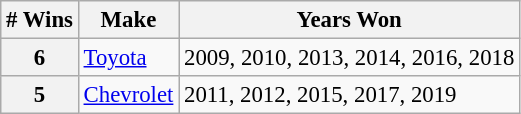<table class="wikitable" style="font-size: 95%;">
<tr>
<th># Wins</th>
<th>Make</th>
<th>Years Won</th>
</tr>
<tr>
<th>6</th>
<td> <a href='#'>Toyota</a></td>
<td>2009, 2010, 2013, 2014, 2016, 2018</td>
</tr>
<tr>
<th>5</th>
<td> <a href='#'>Chevrolet</a></td>
<td>2011, 2012, 2015, 2017, 2019</td>
</tr>
</table>
